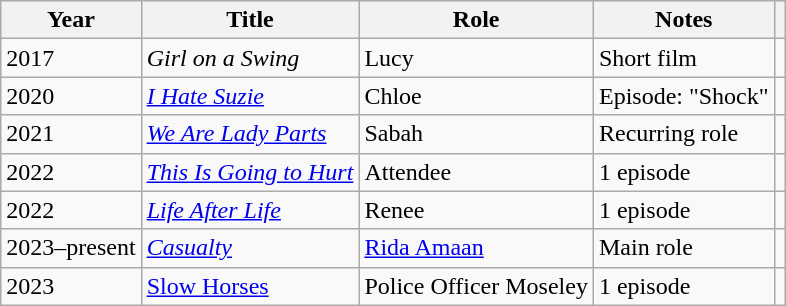<table class="wikitable">
<tr>
<th>Year</th>
<th>Title</th>
<th>Role</th>
<th>Notes</th>
<th></th>
</tr>
<tr>
<td>2017</td>
<td><em>Girl on a Swing</em></td>
<td>Lucy</td>
<td>Short film</td>
<td align="center"></td>
</tr>
<tr>
<td>2020</td>
<td><em><a href='#'>I Hate Suzie</a></em></td>
<td>Chloe</td>
<td>Episode: "Shock"</td>
<td align="center"></td>
</tr>
<tr>
<td>2021</td>
<td><em><a href='#'>We Are Lady Parts</a></em></td>
<td>Sabah</td>
<td>Recurring role</td>
<td align="center"></td>
</tr>
<tr>
<td>2022</td>
<td><em><a href='#'>This Is Going to Hurt</a></em></td>
<td>Attendee</td>
<td>1 episode</td>
<td align="center"></td>
</tr>
<tr>
<td>2022</td>
<td><em><a href='#'>Life After Life</a></em></td>
<td>Renee</td>
<td>1 episode</td>
<td align="center"></td>
</tr>
<tr>
<td>2023–present</td>
<td><em><a href='#'>Casualty</a></em></td>
<td><a href='#'>Rida Amaan</a></td>
<td>Main role</td>
<td align="center"></td>
</tr>
<tr>
<td>2023</td>
<td><a href='#'>Slow Horses</a></td>
<td>Police Officer Moseley</td>
<td>1 episode</td>
<td align="center"></td>
</tr>
</table>
